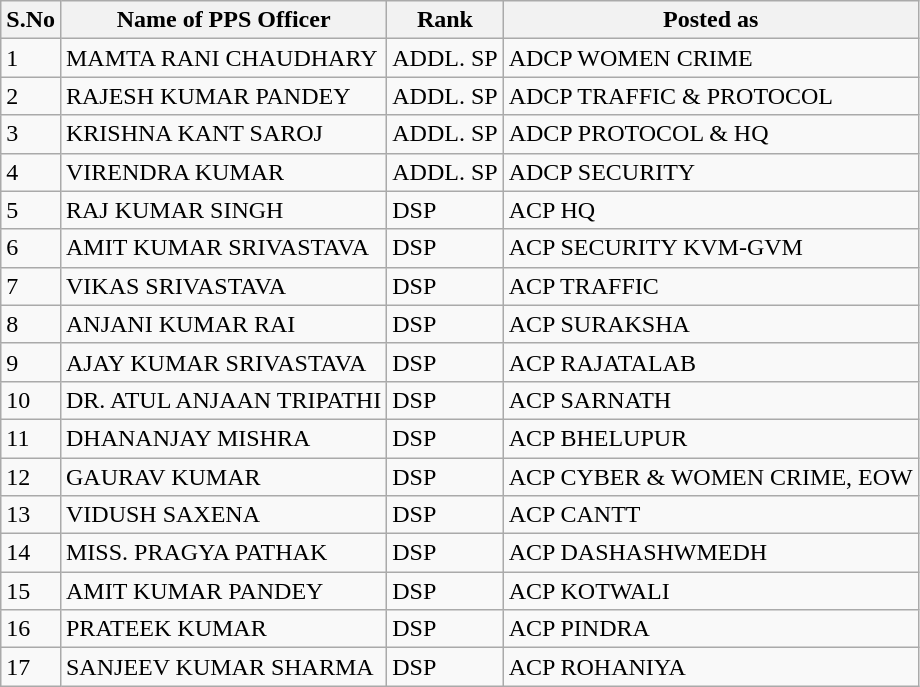<table class="wikitable">
<tr>
<th>S.No</th>
<th>Name of PPS Officer</th>
<th>Rank</th>
<th>Posted as</th>
</tr>
<tr>
<td>1</td>
<td>MAMTA RANI CHAUDHARY</td>
<td>ADDL. SP</td>
<td>ADCP WOMEN CRIME</td>
</tr>
<tr>
<td>2</td>
<td>RAJESH KUMAR PANDEY</td>
<td>ADDL. SP</td>
<td>ADCP TRAFFIC & PROTOCOL</td>
</tr>
<tr>
<td>3</td>
<td>KRISHNA KANT SAROJ</td>
<td>ADDL. SP</td>
<td>ADCP PROTOCOL & HQ</td>
</tr>
<tr>
<td>4</td>
<td>VIRENDRA KUMAR</td>
<td>ADDL. SP</td>
<td>ADCP SECURITY</td>
</tr>
<tr>
<td>5</td>
<td>RAJ KUMAR SINGH</td>
<td>DSP</td>
<td>ACP HQ</td>
</tr>
<tr>
<td>6</td>
<td>AMIT KUMAR SRIVASTAVA</td>
<td>DSP</td>
<td>ACP SECURITY KVM-GVM</td>
</tr>
<tr>
<td>7</td>
<td>VIKAS SRIVASTAVA</td>
<td>DSP</td>
<td>ACP TRAFFIC</td>
</tr>
<tr>
<td>8</td>
<td>ANJANI KUMAR RAI</td>
<td>DSP</td>
<td>ACP SURAKSHA</td>
</tr>
<tr>
<td>9</td>
<td>AJAY KUMAR SRIVASTAVA</td>
<td>DSP</td>
<td>ACP RAJATALAB</td>
</tr>
<tr>
<td>10</td>
<td>DR. ATUL ANJAAN TRIPATHI</td>
<td>DSP</td>
<td>ACP SARNATH</td>
</tr>
<tr>
<td>11</td>
<td>DHANANJAY MISHRA</td>
<td>DSP</td>
<td>ACP BHELUPUR</td>
</tr>
<tr>
<td>12</td>
<td>GAURAV KUMAR</td>
<td>DSP</td>
<td>ACP CYBER & WOMEN CRIME, EOW</td>
</tr>
<tr>
<td>13</td>
<td>VIDUSH SAXENA</td>
<td>DSP</td>
<td>ACP CANTT</td>
</tr>
<tr>
<td>14</td>
<td>MISS. PRAGYA PATHAK</td>
<td>DSP</td>
<td>ACP DASHASHWMEDH</td>
</tr>
<tr>
<td>15</td>
<td>AMIT KUMAR PANDEY</td>
<td>DSP</td>
<td>ACP KOTWALI</td>
</tr>
<tr>
<td>16</td>
<td>PRATEEK KUMAR</td>
<td>DSP</td>
<td>ACP PINDRA</td>
</tr>
<tr>
<td>17</td>
<td>SANJEEV KUMAR SHARMA</td>
<td>DSP</td>
<td>ACP ROHANIYA</td>
</tr>
</table>
